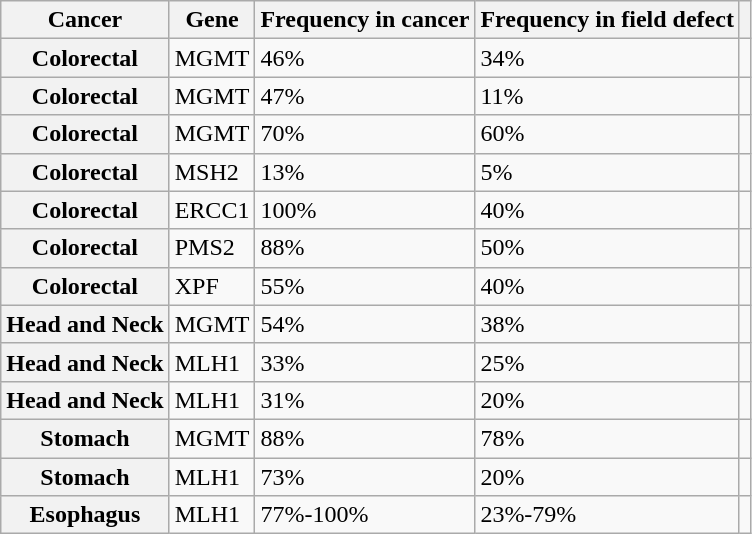<table class="wikitable sortable">
<tr>
<th>Cancer</th>
<th>Gene</th>
<th>Frequency in cancer</th>
<th>Frequency in field defect</th>
<th></th>
</tr>
<tr>
<th>Colorectal</th>
<td>MGMT</td>
<td>46%</td>
<td>34%</td>
<td></td>
</tr>
<tr>
<th>Colorectal</th>
<td>MGMT</td>
<td>47%</td>
<td>11%</td>
<td></td>
</tr>
<tr>
<th>Colorectal</th>
<td>MGMT</td>
<td>70%</td>
<td>60%</td>
<td></td>
</tr>
<tr>
<th>Colorectal</th>
<td>MSH2</td>
<td>13%</td>
<td>5%</td>
<td></td>
</tr>
<tr>
<th>Colorectal</th>
<td>ERCC1</td>
<td>100%</td>
<td>40%</td>
<td></td>
</tr>
<tr>
<th>Colorectal</th>
<td>PMS2</td>
<td>88%</td>
<td>50%</td>
<td></td>
</tr>
<tr>
<th>Colorectal</th>
<td>XPF</td>
<td>55%</td>
<td>40%</td>
<td></td>
</tr>
<tr>
<th>Head and Neck</th>
<td>MGMT</td>
<td>54%</td>
<td>38%</td>
<td></td>
</tr>
<tr>
<th>Head and Neck</th>
<td>MLH1</td>
<td>33%</td>
<td>25%</td>
<td></td>
</tr>
<tr>
<th>Head and Neck</th>
<td>MLH1</td>
<td>31%</td>
<td>20%</td>
<td></td>
</tr>
<tr>
<th>Stomach</th>
<td>MGMT</td>
<td>88%</td>
<td>78%</td>
<td></td>
</tr>
<tr>
<th>Stomach</th>
<td>MLH1</td>
<td>73%</td>
<td>20%</td>
<td></td>
</tr>
<tr>
<th>Esophagus</th>
<td>MLH1</td>
<td>77%-100%</td>
<td>23%-79%</td>
<td></td>
</tr>
</table>
